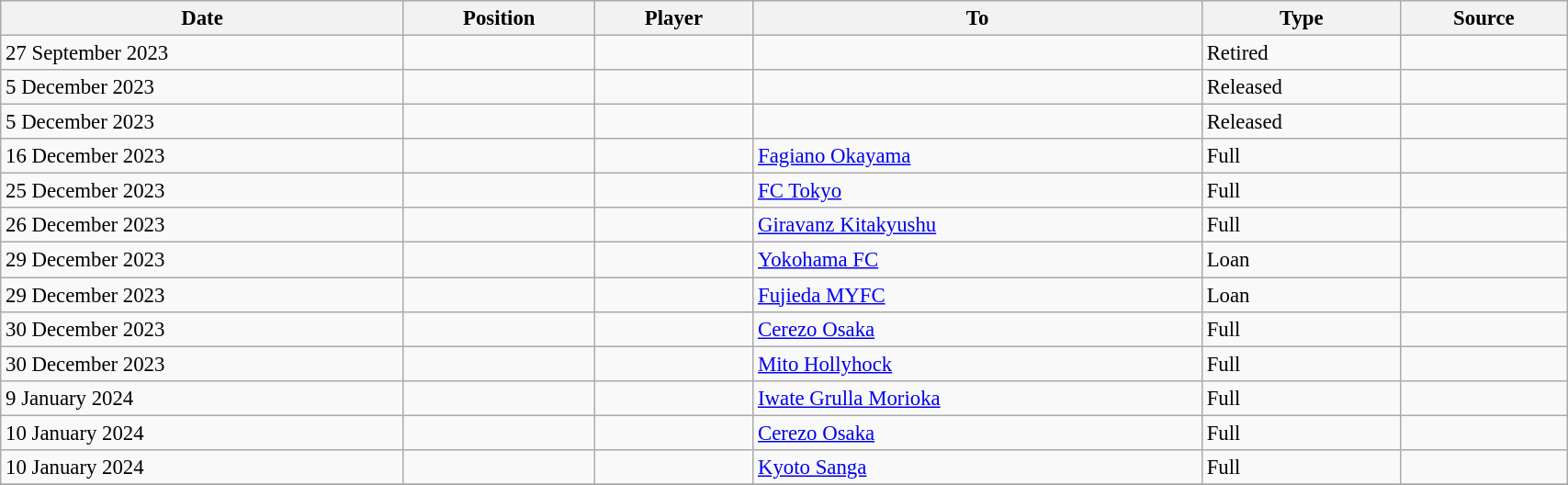<table class="wikitable sortable" style="width:90%; text-align:center; font-size:95%; text-align:left;">
<tr>
<th>Date</th>
<th>Position</th>
<th>Player</th>
<th>To</th>
<th>Type</th>
<th>Source</th>
</tr>
<tr>
<td>27 September 2023</td>
<td></td>
<td></td>
<td></td>
<td>Retired</td>
<td></td>
</tr>
<tr>
<td>5 December 2023</td>
<td></td>
<td></td>
<td></td>
<td>Released</td>
<td></td>
</tr>
<tr>
<td>5 December 2023</td>
<td></td>
<td></td>
<td></td>
<td>Released</td>
<td></td>
</tr>
<tr>
<td>16 December 2023</td>
<td></td>
<td></td>
<td> <a href='#'>Fagiano Okayama</a></td>
<td>Full</td>
<td></td>
</tr>
<tr>
<td>25 December 2023</td>
<td></td>
<td></td>
<td> <a href='#'>FC Tokyo</a></td>
<td>Full</td>
<td></td>
</tr>
<tr>
<td>26 December 2023</td>
<td></td>
<td></td>
<td> <a href='#'>Giravanz Kitakyushu</a></td>
<td>Full</td>
<td></td>
</tr>
<tr>
<td>29 December 2023</td>
<td></td>
<td></td>
<td> <a href='#'>Yokohama FC</a></td>
<td>Loan</td>
<td></td>
</tr>
<tr>
<td>29 December 2023</td>
<td></td>
<td></td>
<td> <a href='#'>Fujieda MYFC</a></td>
<td>Loan</td>
<td></td>
</tr>
<tr>
<td>30 December 2023</td>
<td></td>
<td></td>
<td> <a href='#'>Cerezo Osaka</a></td>
<td>Full</td>
<td></td>
</tr>
<tr>
<td>30 December 2023</td>
<td></td>
<td></td>
<td> <a href='#'>Mito Hollyhock</a></td>
<td>Full</td>
<td></td>
</tr>
<tr>
<td>9 January 2024</td>
<td></td>
<td></td>
<td> <a href='#'>Iwate Grulla Morioka</a></td>
<td>Full</td>
<td></td>
</tr>
<tr>
<td>10 January 2024</td>
<td></td>
<td></td>
<td> <a href='#'>Cerezo Osaka</a></td>
<td>Full</td>
<td></td>
</tr>
<tr>
<td>10 January 2024</td>
<td></td>
<td></td>
<td> <a href='#'>Kyoto Sanga</a></td>
<td>Full</td>
<td></td>
</tr>
<tr>
</tr>
</table>
